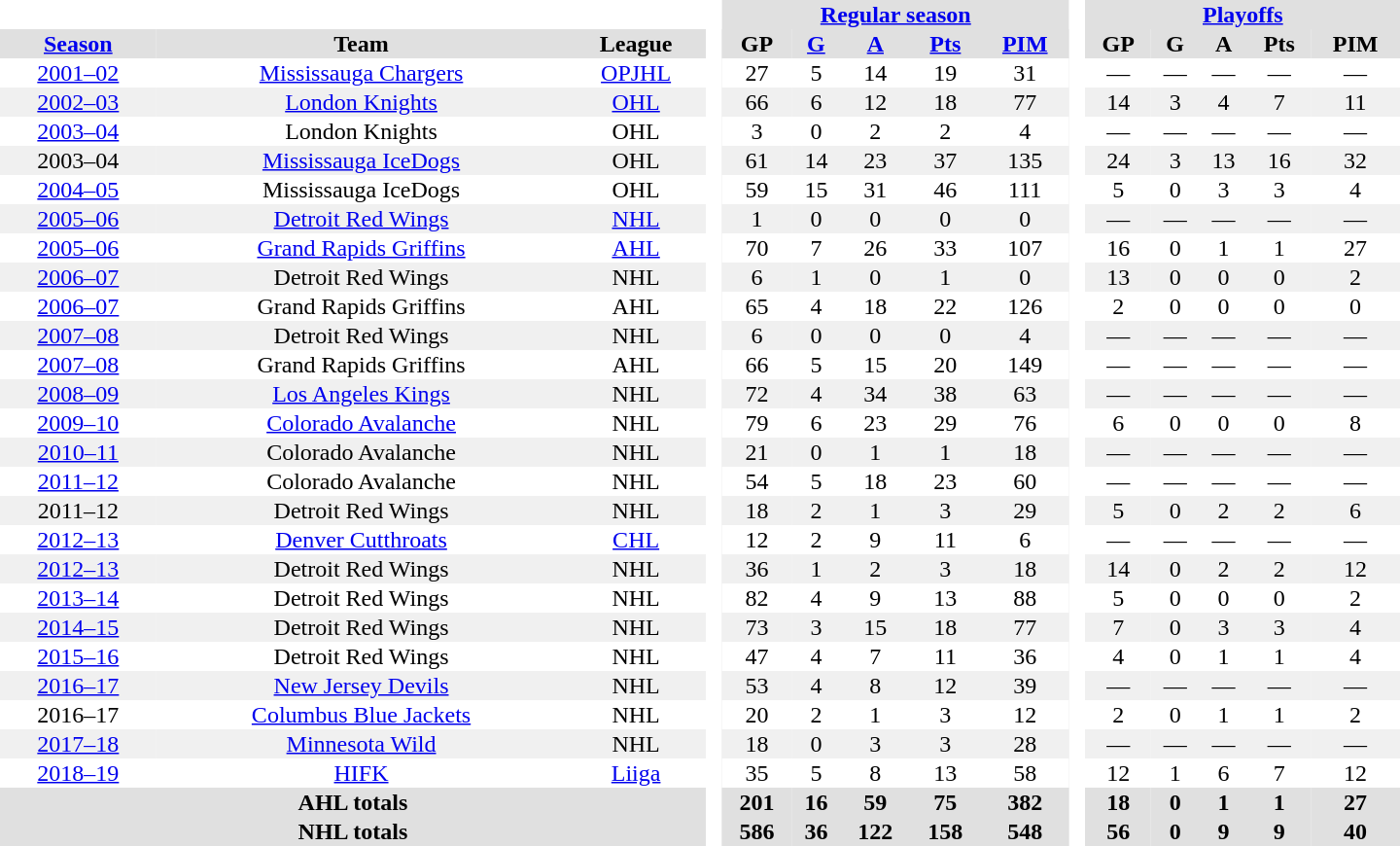<table border="0" cellpadding="1" cellspacing="0" style="text-align:center; width:60em">
<tr bgcolor="#e0e0e0">
<th colspan="3" bgcolor="#ffffff"> </th>
<th rowspan="99" bgcolor="#ffffff"> </th>
<th colspan="5"><a href='#'>Regular season</a></th>
<th rowspan="99" bgcolor="#ffffff"> </th>
<th colspan="5"><a href='#'>Playoffs</a></th>
</tr>
<tr bgcolor="#e0e0e0">
<th><a href='#'>Season</a></th>
<th>Team</th>
<th>League</th>
<th>GP</th>
<th><a href='#'>G</a></th>
<th><a href='#'>A</a></th>
<th><a href='#'>Pts</a></th>
<th><a href='#'>PIM</a></th>
<th>GP</th>
<th>G</th>
<th>A</th>
<th>Pts</th>
<th>PIM</th>
</tr>
<tr>
<td><a href='#'>2001–02</a></td>
<td><a href='#'>Mississauga Chargers</a></td>
<td><a href='#'>OPJHL</a></td>
<td>27</td>
<td>5</td>
<td>14</td>
<td>19</td>
<td>31</td>
<td>—</td>
<td>—</td>
<td>—</td>
<td>—</td>
<td>—</td>
</tr>
<tr bgcolor="#f0f0f0">
<td><a href='#'>2002–03</a></td>
<td><a href='#'>London Knights</a></td>
<td><a href='#'>OHL</a></td>
<td>66</td>
<td>6</td>
<td>12</td>
<td>18</td>
<td>77</td>
<td>14</td>
<td>3</td>
<td>4</td>
<td>7</td>
<td>11</td>
</tr>
<tr>
<td><a href='#'>2003–04</a></td>
<td>London Knights</td>
<td>OHL</td>
<td>3</td>
<td>0</td>
<td>2</td>
<td>2</td>
<td>4</td>
<td>—</td>
<td>—</td>
<td>—</td>
<td>—</td>
<td>—</td>
</tr>
<tr bgcolor="#f0f0f0">
<td>2003–04</td>
<td><a href='#'>Mississauga IceDogs</a></td>
<td>OHL</td>
<td>61</td>
<td>14</td>
<td>23</td>
<td>37</td>
<td>135</td>
<td>24</td>
<td>3</td>
<td>13</td>
<td>16</td>
<td>32</td>
</tr>
<tr>
<td><a href='#'>2004–05</a></td>
<td>Mississauga IceDogs</td>
<td>OHL</td>
<td>59</td>
<td>15</td>
<td>31</td>
<td>46</td>
<td>111</td>
<td>5</td>
<td>0</td>
<td>3</td>
<td>3</td>
<td>4</td>
</tr>
<tr bgcolor="#f0f0f0">
<td><a href='#'>2005–06</a></td>
<td><a href='#'>Detroit Red Wings</a></td>
<td><a href='#'>NHL</a></td>
<td>1</td>
<td>0</td>
<td>0</td>
<td>0</td>
<td>0</td>
<td>—</td>
<td>—</td>
<td>—</td>
<td>—</td>
<td>—</td>
</tr>
<tr>
<td><a href='#'>2005–06</a></td>
<td><a href='#'>Grand Rapids Griffins</a></td>
<td><a href='#'>AHL</a></td>
<td>70</td>
<td>7</td>
<td>26</td>
<td>33</td>
<td>107</td>
<td>16</td>
<td>0</td>
<td>1</td>
<td>1</td>
<td>27</td>
</tr>
<tr bgcolor="#f0f0f0">
<td><a href='#'>2006–07</a></td>
<td>Detroit Red Wings</td>
<td>NHL</td>
<td>6</td>
<td>1</td>
<td>0</td>
<td>1</td>
<td>0</td>
<td>13</td>
<td>0</td>
<td>0</td>
<td>0</td>
<td>2</td>
</tr>
<tr>
<td><a href='#'>2006–07</a></td>
<td>Grand Rapids Griffins</td>
<td>AHL</td>
<td>65</td>
<td>4</td>
<td>18</td>
<td>22</td>
<td>126</td>
<td>2</td>
<td>0</td>
<td>0</td>
<td>0</td>
<td>0</td>
</tr>
<tr bgcolor="#f0f0f0">
<td><a href='#'>2007–08</a></td>
<td>Detroit Red Wings</td>
<td>NHL</td>
<td>6</td>
<td>0</td>
<td>0</td>
<td>0</td>
<td>4</td>
<td>—</td>
<td>—</td>
<td>—</td>
<td>—</td>
<td>—</td>
</tr>
<tr>
<td><a href='#'>2007–08</a></td>
<td>Grand Rapids Griffins</td>
<td>AHL</td>
<td>66</td>
<td>5</td>
<td>15</td>
<td>20</td>
<td>149</td>
<td>—</td>
<td>—</td>
<td>—</td>
<td>—</td>
<td>—</td>
</tr>
<tr bgcolor="#f0f0f0">
<td><a href='#'>2008–09</a></td>
<td><a href='#'>Los Angeles Kings</a></td>
<td>NHL</td>
<td>72</td>
<td>4</td>
<td>34</td>
<td>38</td>
<td>63</td>
<td>—</td>
<td>—</td>
<td>—</td>
<td>—</td>
<td>—</td>
</tr>
<tr>
<td><a href='#'>2009–10</a></td>
<td><a href='#'>Colorado Avalanche</a></td>
<td>NHL</td>
<td>79</td>
<td>6</td>
<td>23</td>
<td>29</td>
<td>76</td>
<td>6</td>
<td>0</td>
<td>0</td>
<td>0</td>
<td>8</td>
</tr>
<tr bgcolor="#f0f0f0">
<td><a href='#'>2010–11</a></td>
<td>Colorado Avalanche</td>
<td>NHL</td>
<td>21</td>
<td>0</td>
<td>1</td>
<td>1</td>
<td>18</td>
<td>—</td>
<td>—</td>
<td>—</td>
<td>—</td>
<td>—</td>
</tr>
<tr>
<td><a href='#'>2011–12</a></td>
<td>Colorado Avalanche</td>
<td>NHL</td>
<td>54</td>
<td>5</td>
<td>18</td>
<td>23</td>
<td>60</td>
<td>—</td>
<td>—</td>
<td>—</td>
<td>—</td>
<td>—</td>
</tr>
<tr bgcolor="#f0f0f0">
<td>2011–12</td>
<td>Detroit Red Wings</td>
<td>NHL</td>
<td>18</td>
<td>2</td>
<td>1</td>
<td>3</td>
<td>29</td>
<td>5</td>
<td>0</td>
<td>2</td>
<td>2</td>
<td>6</td>
</tr>
<tr>
<td><a href='#'>2012–13</a></td>
<td><a href='#'>Denver Cutthroats</a></td>
<td><a href='#'>CHL</a></td>
<td>12</td>
<td>2</td>
<td>9</td>
<td>11</td>
<td>6</td>
<td>—</td>
<td>—</td>
<td>—</td>
<td>—</td>
<td>—</td>
</tr>
<tr bgcolor="#f0f0f0">
<td><a href='#'>2012–13</a></td>
<td>Detroit Red Wings</td>
<td>NHL</td>
<td>36</td>
<td>1</td>
<td>2</td>
<td>3</td>
<td>18</td>
<td>14</td>
<td>0</td>
<td>2</td>
<td>2</td>
<td>12</td>
</tr>
<tr>
<td><a href='#'>2013–14</a></td>
<td>Detroit Red Wings</td>
<td>NHL</td>
<td>82</td>
<td>4</td>
<td>9</td>
<td>13</td>
<td>88</td>
<td>5</td>
<td>0</td>
<td>0</td>
<td>0</td>
<td>2</td>
</tr>
<tr bgcolor="#f0f0f0">
<td><a href='#'>2014–15</a></td>
<td>Detroit Red Wings</td>
<td>NHL</td>
<td>73</td>
<td>3</td>
<td>15</td>
<td>18</td>
<td>77</td>
<td>7</td>
<td>0</td>
<td>3</td>
<td>3</td>
<td>4</td>
</tr>
<tr>
<td><a href='#'>2015–16</a></td>
<td>Detroit Red Wings</td>
<td>NHL</td>
<td>47</td>
<td>4</td>
<td>7</td>
<td>11</td>
<td>36</td>
<td>4</td>
<td>0</td>
<td>1</td>
<td>1</td>
<td>4</td>
</tr>
<tr bgcolor="#f0f0f0">
<td><a href='#'>2016–17</a></td>
<td><a href='#'>New Jersey Devils</a></td>
<td>NHL</td>
<td>53</td>
<td>4</td>
<td>8</td>
<td>12</td>
<td>39</td>
<td>—</td>
<td>—</td>
<td>—</td>
<td>—</td>
<td>—</td>
</tr>
<tr>
<td>2016–17</td>
<td><a href='#'>Columbus Blue Jackets</a></td>
<td>NHL</td>
<td>20</td>
<td>2</td>
<td>1</td>
<td>3</td>
<td>12</td>
<td>2</td>
<td>0</td>
<td>1</td>
<td>1</td>
<td>2</td>
</tr>
<tr bgcolor="#f0f0f0">
<td><a href='#'>2017–18</a></td>
<td><a href='#'>Minnesota Wild</a></td>
<td>NHL</td>
<td>18</td>
<td>0</td>
<td>3</td>
<td>3</td>
<td>28</td>
<td>—</td>
<td>—</td>
<td>—</td>
<td>—</td>
<td>—</td>
</tr>
<tr>
<td><a href='#'>2018–19</a></td>
<td><a href='#'>HIFK</a></td>
<td><a href='#'>Liiga</a></td>
<td>35</td>
<td>5</td>
<td>8</td>
<td>13</td>
<td>58</td>
<td>12</td>
<td>1</td>
<td>6</td>
<td>7</td>
<td>12</td>
</tr>
<tr bgcolor="#e0e0e0">
<th colspan="3">AHL totals</th>
<th>201</th>
<th>16</th>
<th>59</th>
<th>75</th>
<th>382</th>
<th>18</th>
<th>0</th>
<th>1</th>
<th>1</th>
<th>27</th>
</tr>
<tr bgcolor="#e0e0e0">
<th colspan="3">NHL totals</th>
<th>586</th>
<th>36</th>
<th>122</th>
<th>158</th>
<th>548</th>
<th>56</th>
<th>0</th>
<th>9</th>
<th>9</th>
<th>40</th>
</tr>
</table>
